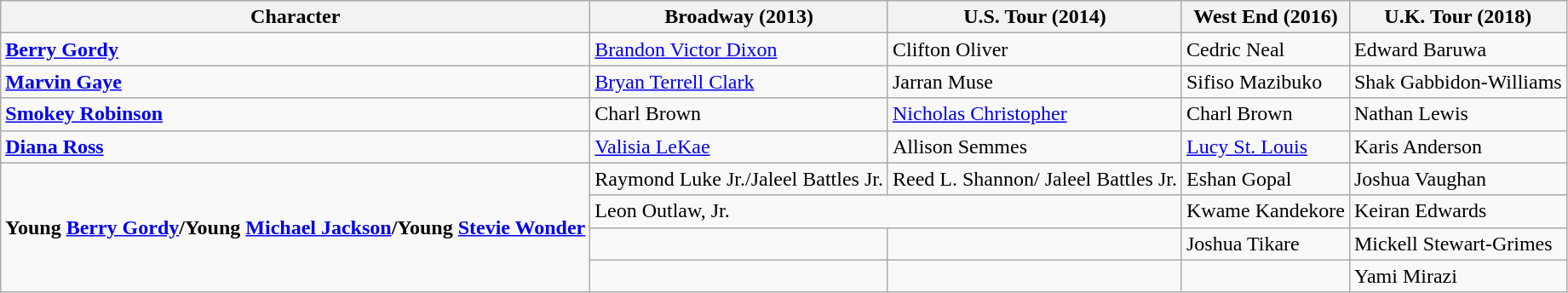<table class="wikitable">
<tr>
<th scope="col">Character</th>
<th scope="col">Broadway (2013)</th>
<th scope="col">U.S. Tour (2014)</th>
<th scope="col">West End (2016)</th>
<th scope="col">U.K.  Tour (2018)</th>
</tr>
<tr>
<td scope="row"><strong><a href='#'>Berry Gordy</a></strong></td>
<td><a href='#'>Brandon Victor Dixon</a></td>
<td>Clifton Oliver</td>
<td>Cedric Neal</td>
<td>Edward Baruwa</td>
</tr>
<tr>
<td scope="row"><strong><a href='#'>Marvin Gaye</a></strong></td>
<td><a href='#'>Bryan Terrell Clark</a></td>
<td>Jarran Muse</td>
<td>Sifiso Mazibuko</td>
<td>Shak Gabbidon-Williams</td>
</tr>
<tr>
<td scope="row"><strong><a href='#'>Smokey Robinson</a></strong></td>
<td>Charl Brown</td>
<td><a href='#'>Nicholas Christopher</a></td>
<td>Charl Brown</td>
<td>Nathan Lewis</td>
</tr>
<tr>
<td scope="row"><strong><a href='#'>Diana Ross</a></strong></td>
<td><a href='#'>Valisia LeKae</a></td>
<td>Allison Semmes</td>
<td><a href='#'>Lucy St. Louis</a></td>
<td>Karis Anderson</td>
</tr>
<tr>
<td scope="row" rowspan="4"><strong>Young <a href='#'>Berry Gordy</a>/Young <a href='#'>Michael Jackson</a>/Young <a href='#'>Stevie Wonder</a></strong></td>
<td>Raymond Luke Jr./Jaleel Battles Jr.</td>
<td>Reed L. Shannon/ Jaleel Battles Jr.</td>
<td>Eshan Gopal</td>
<td>Joshua Vaughan</td>
</tr>
<tr>
<td colspan="2">Leon Outlaw, Jr.</td>
<td>Kwame Kandekore</td>
<td>Keiran Edwards</td>
</tr>
<tr>
<td></td>
<td></td>
<td>Joshua Tikare</td>
<td>Mickell Stewart-Grimes</td>
</tr>
<tr>
<td></td>
<td></td>
<td></td>
<td>Yami Mirazi</td>
</tr>
</table>
